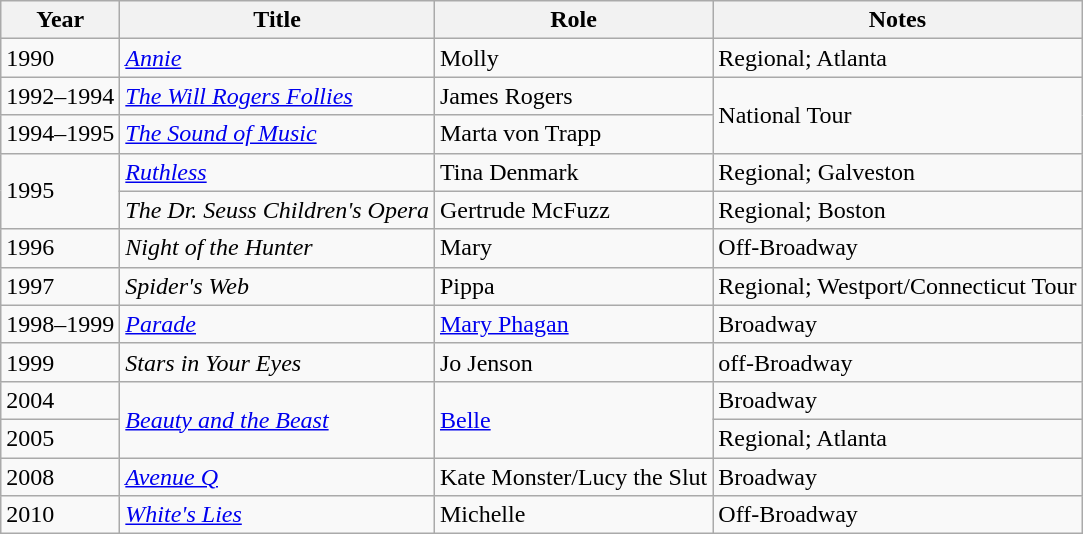<table class="wikitable sortable">
<tr>
<th>Year</th>
<th>Title</th>
<th>Role</th>
<th class="unsortable">Notes</th>
</tr>
<tr>
<td>1990</td>
<td><em><a href='#'>Annie</a></em></td>
<td>Molly</td>
<td>Regional; Atlanta</td>
</tr>
<tr>
<td>1992–1994</td>
<td><em><a href='#'>The Will Rogers Follies</a></em></td>
<td>James Rogers</td>
<td rowspan=2>National Tour</td>
</tr>
<tr>
<td>1994–1995</td>
<td><em><a href='#'>The Sound of Music</a></em></td>
<td>Marta von Trapp</td>
</tr>
<tr>
<td rowspan=2>1995</td>
<td><em><a href='#'>Ruthless</a></em></td>
<td>Tina Denmark</td>
<td>Regional; Galveston</td>
</tr>
<tr>
<td><em>The Dr. Seuss Children's Opera</em></td>
<td>Gertrude McFuzz</td>
<td>Regional; Boston</td>
</tr>
<tr>
<td>1996</td>
<td><em>Night of the Hunter</em></td>
<td>Mary</td>
<td>Off-Broadway</td>
</tr>
<tr>
<td>1997</td>
<td><em>Spider's Web</em></td>
<td>Pippa</td>
<td>Regional; Westport/Connecticut Tour</td>
</tr>
<tr>
<td>1998–1999</td>
<td><em><a href='#'>Parade</a></em></td>
<td><a href='#'>Mary Phagan</a></td>
<td>Broadway</td>
</tr>
<tr>
<td>1999</td>
<td><em>Stars in Your Eyes</em></td>
<td>Jo Jenson</td>
<td>off-Broadway</td>
</tr>
<tr>
<td>2004</td>
<td rowspan=2><em><a href='#'>Beauty and the Beast</a></em></td>
<td rowspan=2><a href='#'>Belle</a></td>
<td>Broadway</td>
</tr>
<tr>
<td>2005</td>
<td>Regional; Atlanta</td>
</tr>
<tr>
<td>2008</td>
<td><em><a href='#'>Avenue Q</a></em></td>
<td>Kate Monster/Lucy the Slut</td>
<td>Broadway</td>
</tr>
<tr>
<td>2010</td>
<td><em><a href='#'>White's Lies</a></em></td>
<td>Michelle</td>
<td>Off-Broadway</td>
</tr>
</table>
